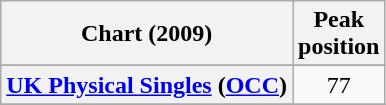<table class="wikitable sortable plainrowheaders" style="text-align:center">
<tr>
<th scope="col">Chart (2009)</th>
<th scope="col">Peak<br>position</th>
</tr>
<tr>
</tr>
<tr>
<th scope="row"><a href='#'>UK Physical Singles</a> (<a href='#'>OCC</a>)</th>
<td>77</td>
</tr>
<tr>
</tr>
<tr>
</tr>
<tr>
</tr>
<tr>
</tr>
</table>
